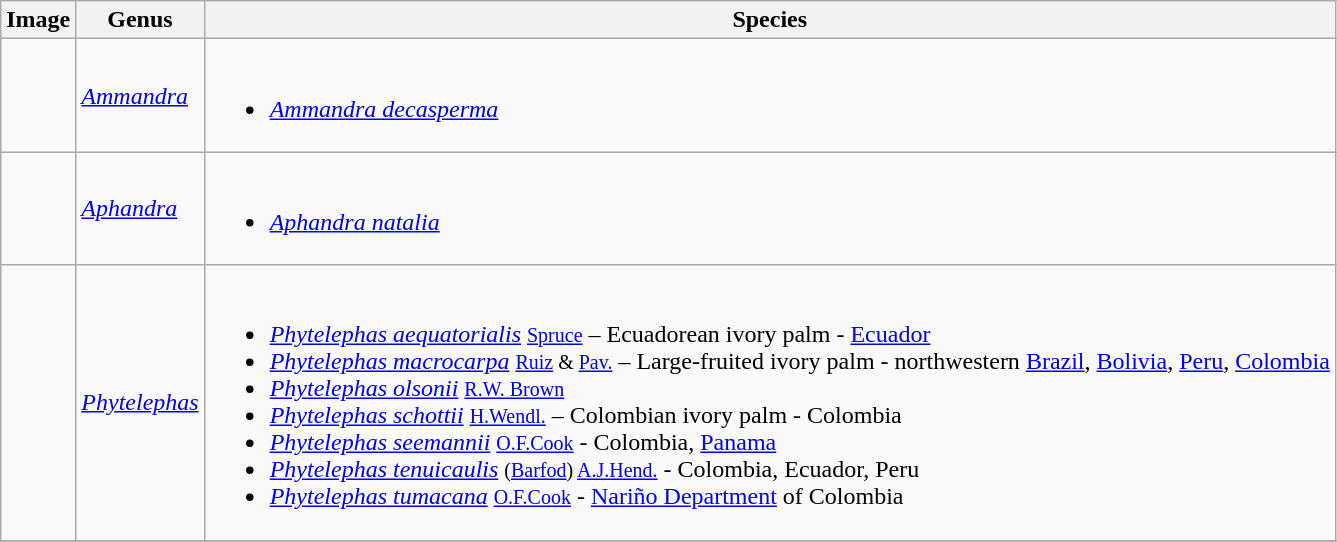<table class="wikitable">
<tr>
<th>Image</th>
<th>Genus</th>
<th>Species</th>
</tr>
<tr>
<td></td>
<td><em><a href='#'>Ammandra</a></em> </td>
<td><br><ul><li><em><a href='#'>Ammandra decasperma</a></em></li></ul></td>
</tr>
<tr>
<td></td>
<td><em><a href='#'>Aphandra</a></em> </td>
<td><br><ul><li><em><a href='#'>Aphandra natalia</a></em></li></ul></td>
</tr>
<tr>
<td></td>
<td><em><a href='#'>Phytelephas</a></em> </td>
<td><br><ul><li><em><a href='#'>Phytelephas aequatorialis</a></em> <small><a href='#'>Spruce</a></small> – Ecuadorean ivory palm - <a href='#'>Ecuador</a></li><li><em><a href='#'>Phytelephas macrocarpa</a></em> <small><a href='#'>Ruiz</a> & <a href='#'>Pav.</a></small> – Large-fruited ivory palm - northwestern <a href='#'>Brazil</a>, <a href='#'>Bolivia</a>, <a href='#'>Peru</a>, <a href='#'>Colombia</a></li><li><em><a href='#'>Phytelephas olsonii</a></em> <small><a href='#'>R.W. Brown</a></small></li><li><em><a href='#'>Phytelephas schottii</a></em> <small><a href='#'>H.Wendl.</a></small> – Colombian ivory palm - Colombia</li><li><em><a href='#'>Phytelephas seemannii</a></em> <small><a href='#'>O.F.Cook</a></small> - Colombia, <a href='#'>Panama</a></li><li><em><a href='#'>Phytelephas tenuicaulis</a></em> <small>(<a href='#'>Barfod</a>) <a href='#'>A.J.Hend.</a></small> - Colombia, Ecuador, Peru</li><li><em><a href='#'>Phytelephas tumacana</a></em>  <small><a href='#'>O.F.Cook</a></small> - <a href='#'>Nariño Department</a> of Colombia</li></ul></td>
</tr>
<tr>
</tr>
</table>
